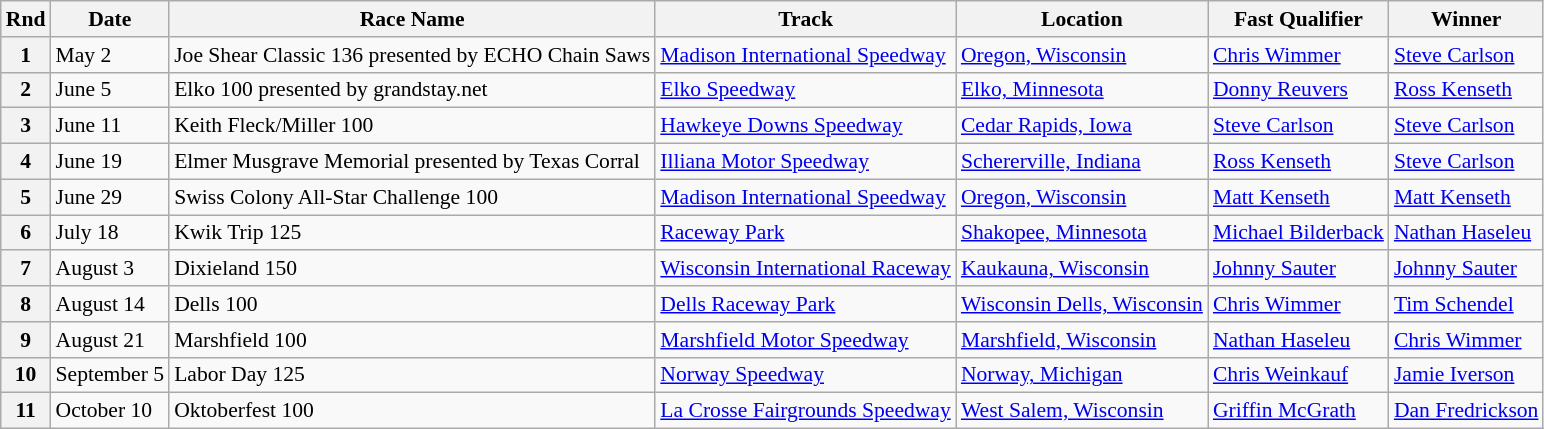<table class="wikitable" style="font-size:90%;">
<tr>
<th>Rnd</th>
<th>Date</th>
<th>Race Name</th>
<th>Track</th>
<th>Location</th>
<th>Fast Qualifier</th>
<th>Winner</th>
</tr>
<tr>
<th>1</th>
<td>May 2</td>
<td>Joe Shear Classic 136 presented by ECHO Chain Saws</td>
<td><a href='#'>Madison International Speedway</a></td>
<td><a href='#'>Oregon, Wisconsin</a></td>
<td><a href='#'>Chris Wimmer</a></td>
<td><a href='#'>Steve Carlson</a></td>
</tr>
<tr>
<th>2</th>
<td>June 5</td>
<td>Elko 100 presented by grandstay.net</td>
<td><a href='#'>Elko Speedway</a></td>
<td><a href='#'>Elko, Minnesota</a></td>
<td><a href='#'>Donny Reuvers</a></td>
<td><a href='#'>Ross Kenseth</a></td>
</tr>
<tr>
<th>3</th>
<td>June 11</td>
<td>Keith Fleck/Miller 100</td>
<td><a href='#'>Hawkeye Downs Speedway</a></td>
<td><a href='#'>Cedar Rapids, Iowa</a></td>
<td><a href='#'>Steve Carlson</a></td>
<td><a href='#'>Steve Carlson</a></td>
</tr>
<tr>
<th>4</th>
<td>June 19</td>
<td>Elmer Musgrave Memorial presented by Texas Corral</td>
<td><a href='#'>Illiana Motor Speedway</a></td>
<td><a href='#'>Schererville, Indiana</a></td>
<td><a href='#'>Ross Kenseth</a></td>
<td><a href='#'>Steve Carlson</a></td>
</tr>
<tr>
<th>5</th>
<td>June 29</td>
<td>Swiss Colony All-Star Challenge 100</td>
<td><a href='#'>Madison International Speedway</a></td>
<td><a href='#'>Oregon, Wisconsin</a></td>
<td><a href='#'>Matt Kenseth</a></td>
<td><a href='#'>Matt Kenseth</a></td>
</tr>
<tr>
<th>6</th>
<td>July 18</td>
<td>Kwik Trip 125</td>
<td><a href='#'>Raceway Park</a></td>
<td><a href='#'>Shakopee, Minnesota</a></td>
<td><a href='#'>Michael Bilderback</a></td>
<td><a href='#'>Nathan Haseleu</a></td>
</tr>
<tr>
<th>7</th>
<td>August 3</td>
<td>Dixieland 150</td>
<td><a href='#'>Wisconsin International Raceway</a></td>
<td><a href='#'>Kaukauna, Wisconsin</a></td>
<td><a href='#'>Johnny Sauter</a></td>
<td><a href='#'>Johnny Sauter</a></td>
</tr>
<tr>
<th>8</th>
<td>August 14</td>
<td>Dells 100</td>
<td><a href='#'>Dells Raceway Park</a></td>
<td><a href='#'>Wisconsin Dells, Wisconsin</a></td>
<td><a href='#'>Chris Wimmer</a></td>
<td><a href='#'>Tim Schendel</a></td>
</tr>
<tr>
<th>9</th>
<td>August 21</td>
<td>Marshfield 100</td>
<td><a href='#'>Marshfield Motor Speedway</a></td>
<td><a href='#'>Marshfield, Wisconsin</a></td>
<td><a href='#'>Nathan Haseleu</a></td>
<td><a href='#'>Chris Wimmer</a></td>
</tr>
<tr>
<th>10</th>
<td>September 5</td>
<td>Labor Day 125</td>
<td><a href='#'>Norway Speedway</a></td>
<td><a href='#'>Norway, Michigan</a></td>
<td><a href='#'>Chris Weinkauf</a></td>
<td><a href='#'>Jamie Iverson</a></td>
</tr>
<tr>
<th>11</th>
<td>October 10</td>
<td>Oktoberfest 100</td>
<td><a href='#'>La Crosse Fairgrounds Speedway</a></td>
<td><a href='#'>West Salem, Wisconsin</a></td>
<td><a href='#'>Griffin McGrath</a></td>
<td><a href='#'>Dan Fredrickson</a></td>
</tr>
</table>
